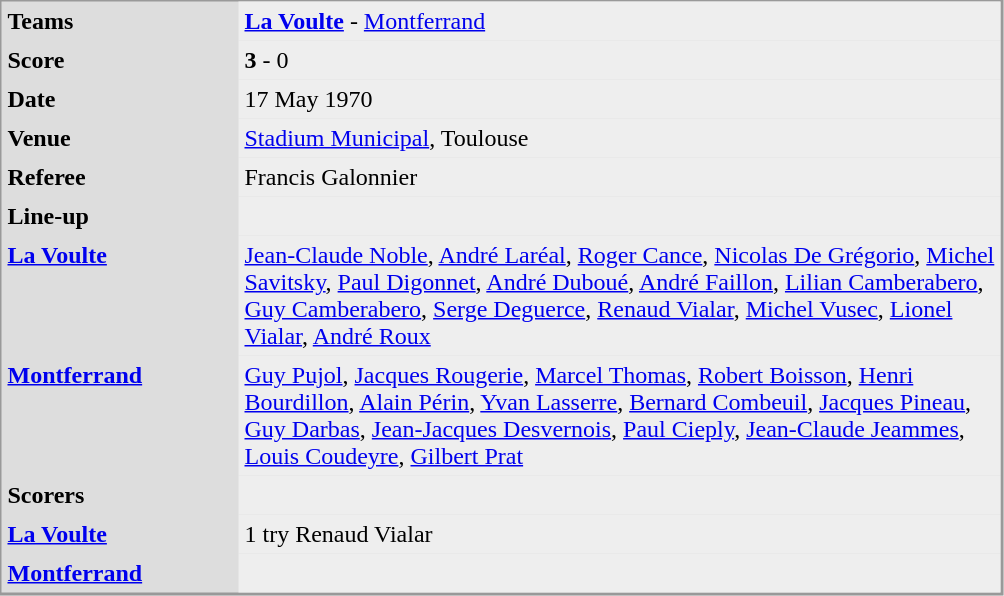<table align="left" cellpadding="4" cellspacing="0"  style="margin: 0 0 0 0; border: 1px solid #999; border-right-width: 2px; border-bottom-width: 2px; background-color: #DDDDDD">
<tr>
<td width="150" valign="top"><strong>Teams</strong></td>
<td width="500" bgcolor=#EEEEEE><strong><a href='#'>La Voulte</a></strong> - <a href='#'>Montferrand</a></td>
</tr>
<tr>
<td valign="top"><strong>Score</strong></td>
<td bgcolor=#EEEEEE><strong>3</strong> - 0</td>
</tr>
<tr>
<td valign="top"><strong>Date</strong></td>
<td bgcolor=#EEEEEE>17 May 1970</td>
</tr>
<tr>
<td valign="top"><strong>Venue</strong></td>
<td bgcolor=#EEEEEE><a href='#'>Stadium Municipal</a>, Toulouse</td>
</tr>
<tr>
<td valign="top"><strong>Referee</strong></td>
<td bgcolor=#EEEEEE>Francis Galonnier</td>
</tr>
<tr>
<td valign="top"><strong>Line-up</strong></td>
<td bgcolor=#EEEEEE></td>
</tr>
<tr>
<td valign="top"><strong> <a href='#'>La Voulte</a> </strong></td>
<td bgcolor=#EEEEEE><a href='#'>Jean-Claude Noble</a>, <a href='#'>André Laréal</a>, <a href='#'>Roger Cance</a>, <a href='#'>Nicolas De Grégorio</a>, <a href='#'>Michel Savitsky</a>, <a href='#'>Paul Digonnet</a>, <a href='#'>André Duboué</a>, <a href='#'>André Faillon</a>, <a href='#'>Lilian Camberabero</a>, <a href='#'>Guy Camberabero</a>, <a href='#'>Serge Deguerce</a>, <a href='#'>Renaud Vialar</a>, <a href='#'>Michel Vusec</a>, <a href='#'>Lionel Vialar</a>, <a href='#'>André Roux</a></td>
</tr>
<tr>
<td valign="top"><strong><a href='#'>Montferrand</a></strong></td>
<td bgcolor=#EEEEEE><a href='#'>Guy Pujol</a>, <a href='#'>Jacques Rougerie</a>, <a href='#'>Marcel Thomas</a>, <a href='#'>Robert Boisson</a>, <a href='#'>Henri Bourdillon</a>, <a href='#'>Alain Périn</a>, <a href='#'>Yvan Lasserre</a>, <a href='#'>Bernard Combeuil</a>, <a href='#'>Jacques Pineau</a>, <a href='#'>Guy Darbas</a>, <a href='#'>Jean-Jacques Desvernois</a>, <a href='#'>Paul Cieply</a>, <a href='#'>Jean-Claude Jeammes</a>, <a href='#'>Louis Coudeyre</a>, <a href='#'>Gilbert Prat</a></td>
</tr>
<tr>
<td valign="top"><strong>Scorers</strong></td>
<td bgcolor=#EEEEEE></td>
</tr>
<tr>
<td valign="top"><strong> <a href='#'>La Voulte</a> </strong></td>
<td bgcolor=#EEEEEE>1 try Renaud Vialar</td>
</tr>
<tr>
<td valign="top"><strong><a href='#'>Montferrand</a></strong></td>
<td bgcolor=#EEEEEE></td>
</tr>
</table>
